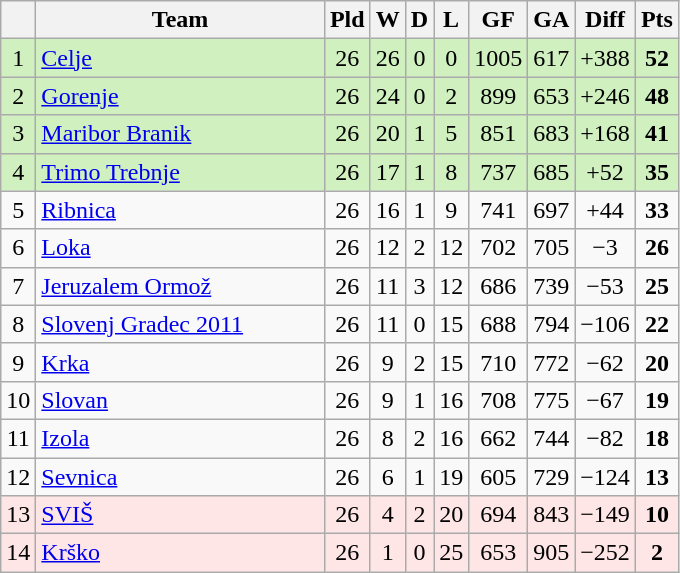<table class="wikitable sortable" style="text-align:center">
<tr>
<th></th>
<th width="185">Team</th>
<th>Pld</th>
<th>W</th>
<th>D</th>
<th>L</th>
<th>GF</th>
<th>GA</th>
<th>Diff</th>
<th>Pts</th>
</tr>
<tr style="background: #D0F0C0;">
<td>1</td>
<td align=left><a href='#'>Celje</a></td>
<td>26</td>
<td>26</td>
<td>0</td>
<td>0</td>
<td>1005</td>
<td>617</td>
<td>+388</td>
<td><strong>52</strong></td>
</tr>
<tr style="background: #D0F0C0;">
<td>2</td>
<td align=left><a href='#'>Gorenje</a></td>
<td>26</td>
<td>24</td>
<td>0</td>
<td>2</td>
<td>899</td>
<td>653</td>
<td>+246</td>
<td><strong>48</strong></td>
</tr>
<tr style="background: #D0F0C0;">
<td>3</td>
<td align=left><a href='#'>Maribor Branik</a></td>
<td>26</td>
<td>20</td>
<td>1</td>
<td>5</td>
<td>851</td>
<td>683</td>
<td>+168</td>
<td><strong>41</strong></td>
</tr>
<tr style="background: #D0F0C0;">
<td>4</td>
<td align=left><a href='#'>Trimo Trebnje</a></td>
<td>26</td>
<td>17</td>
<td>1</td>
<td>8</td>
<td>737</td>
<td>685</td>
<td>+52</td>
<td><strong>35</strong></td>
</tr>
<tr>
<td>5</td>
<td align=left><a href='#'>Ribnica</a></td>
<td>26</td>
<td>16</td>
<td>1</td>
<td>9</td>
<td>741</td>
<td>697</td>
<td>+44</td>
<td><strong>33</strong></td>
</tr>
<tr>
<td>6</td>
<td align=left><a href='#'>Loka</a></td>
<td>26</td>
<td>12</td>
<td>2</td>
<td>12</td>
<td>702</td>
<td>705</td>
<td>−3</td>
<td><strong>26</strong></td>
</tr>
<tr>
<td>7</td>
<td align=left><a href='#'>Jeruzalem Ormož</a></td>
<td>26</td>
<td>11</td>
<td>3</td>
<td>12</td>
<td>686</td>
<td>739</td>
<td>−53</td>
<td><strong>25</strong></td>
</tr>
<tr>
<td>8</td>
<td align=left><a href='#'>Slovenj Gradec 2011</a></td>
<td>26</td>
<td>11</td>
<td>0</td>
<td>15</td>
<td>688</td>
<td>794</td>
<td>−106</td>
<td><strong>22</strong></td>
</tr>
<tr>
<td>9</td>
<td align=left><a href='#'>Krka</a></td>
<td>26</td>
<td>9</td>
<td>2</td>
<td>15</td>
<td>710</td>
<td>772</td>
<td>−62</td>
<td><strong>20</strong></td>
</tr>
<tr>
<td>10</td>
<td align=left><a href='#'>Slovan</a></td>
<td>26</td>
<td>9</td>
<td>1</td>
<td>16</td>
<td>708</td>
<td>775</td>
<td>−67</td>
<td><strong>19</strong></td>
</tr>
<tr>
<td>11</td>
<td align=left><a href='#'>Izola</a></td>
<td>26</td>
<td>8</td>
<td>2</td>
<td>16</td>
<td>662</td>
<td>744</td>
<td>−82</td>
<td><strong>18</strong></td>
</tr>
<tr>
<td>12</td>
<td align=left><a href='#'>Sevnica</a></td>
<td>26</td>
<td>6</td>
<td>1</td>
<td>19</td>
<td>605</td>
<td>729</td>
<td>−124</td>
<td><strong>13</strong></td>
</tr>
<tr style="background: #FFE6E6;">
<td>13</td>
<td align=left><a href='#'>SVIŠ</a></td>
<td>26</td>
<td>4</td>
<td>2</td>
<td>20</td>
<td>694</td>
<td>843</td>
<td>−149</td>
<td><strong>10</strong></td>
</tr>
<tr style="background: #FFE6E6;">
<td>14</td>
<td align=left><a href='#'>Krško</a></td>
<td>26</td>
<td>1</td>
<td>0</td>
<td>25</td>
<td>653</td>
<td>905</td>
<td>−252</td>
<td><strong>2</strong></td>
</tr>
</table>
